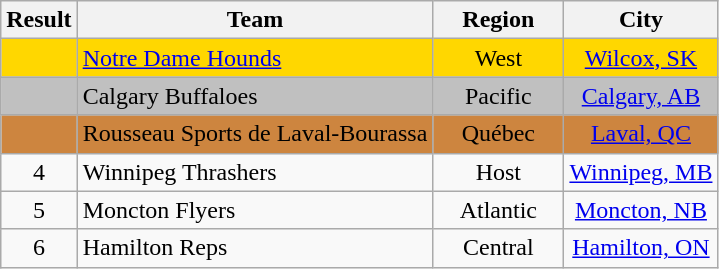<table class="wikitable" style="text-align: center;">
<tr>
<th width=20>Result</th>
<th>Team</th>
<th width=80>Region</th>
<th>City</th>
</tr>
<tr align="center" bgcolor=gold>
<td></td>
<td align="left"><a href='#'>Notre Dame Hounds</a></td>
<td>West</td>
<td><a href='#'>Wilcox, SK</a></td>
</tr>
<tr align="center" bgcolor=silver>
<td></td>
<td align="left">Calgary Buffaloes</td>
<td>Pacific</td>
<td><a href='#'>Calgary, AB</a></td>
</tr>
<tr align="center" bgcolor=peru>
<td></td>
<td align="left">Rousseau Sports de Laval-Bourassa</td>
<td>Québec</td>
<td><a href='#'>Laval, QC</a></td>
</tr>
<tr>
<td>4</td>
<td align="left">Winnipeg Thrashers</td>
<td>Host</td>
<td><a href='#'>Winnipeg, MB</a></td>
</tr>
<tr>
<td>5</td>
<td align="left">Moncton Flyers</td>
<td>Atlantic</td>
<td><a href='#'>Moncton, NB</a></td>
</tr>
<tr>
<td>6</td>
<td align="left">Hamilton Reps</td>
<td>Central</td>
<td><a href='#'>Hamilton, ON</a></td>
</tr>
</table>
